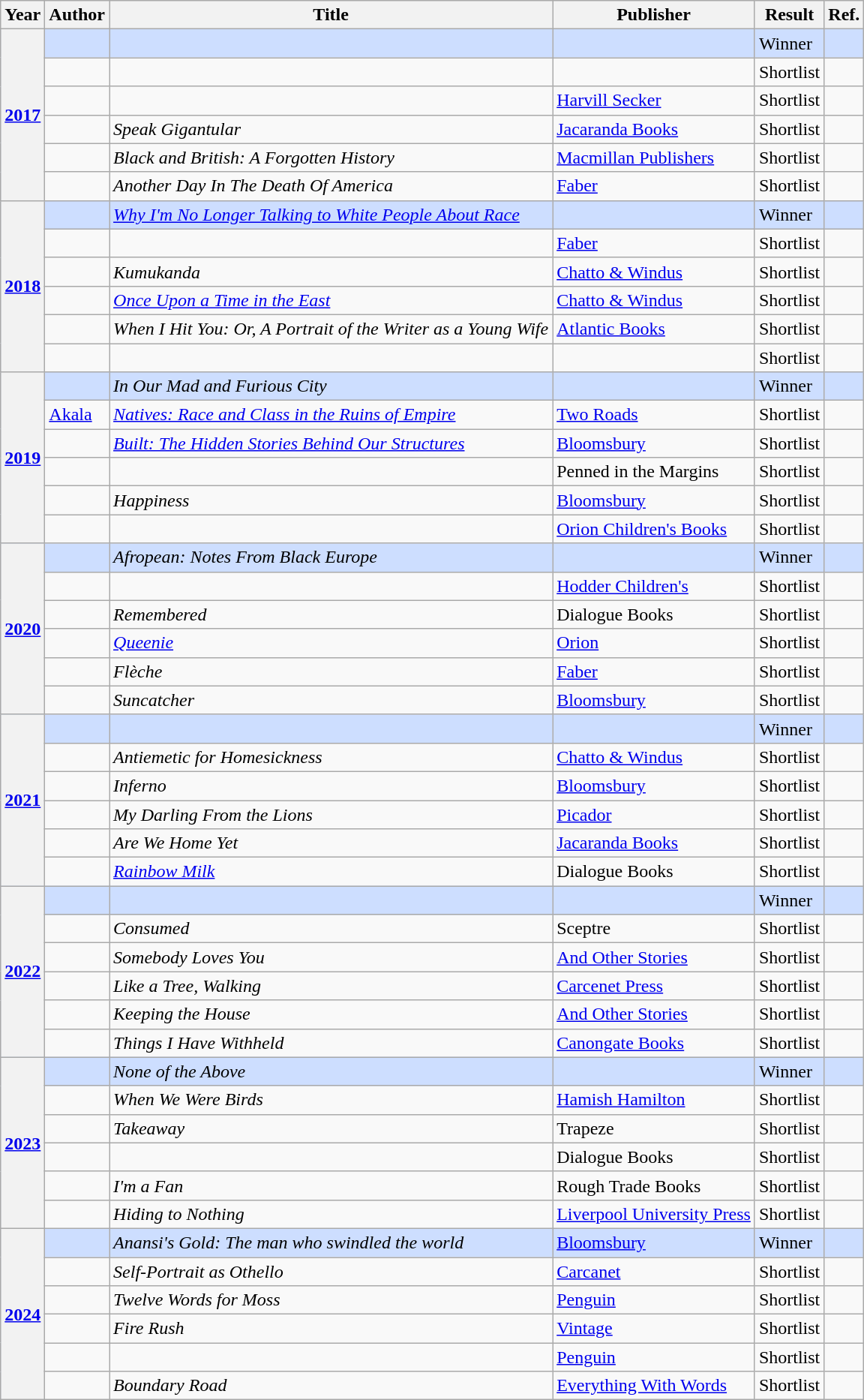<table class="wikitable sortable mw-collapsible">
<tr>
<th>Year</th>
<th>Author</th>
<th>Title</th>
<th>Publisher</th>
<th>Result</th>
<th>Ref.</th>
</tr>
<tr style=background:#cddeff>
<th rowspan="6"><a href='#'>2017</a></th>
<td></td>
<td><em></em></td>
<td></td>
<td>Winner</td>
<td></td>
</tr>
<tr>
<td></td>
<td><em></em></td>
<td></td>
<td>Shortlist</td>
<td></td>
</tr>
<tr>
<td></td>
<td><em></em></td>
<td><a href='#'>Harvill Secker</a></td>
<td>Shortlist</td>
<td></td>
</tr>
<tr>
<td></td>
<td><em>Speak Gigantular</em></td>
<td><a href='#'>Jacaranda Books</a></td>
<td>Shortlist</td>
<td></td>
</tr>
<tr>
<td></td>
<td><em>Black and British: A Forgotten History</em></td>
<td><a href='#'>Macmillan Publishers</a></td>
<td>Shortlist</td>
<td></td>
</tr>
<tr>
<td></td>
<td><em>Another Day In The Death Of America</em></td>
<td><a href='#'>Faber</a></td>
<td>Shortlist</td>
<td></td>
</tr>
<tr style="background:#cddeff">
<th rowspan="6"><a href='#'>2018</a></th>
<td></td>
<td><em><a href='#'>Why I'm No Longer Talking to White People About Race</a></em></td>
<td></td>
<td>Winner</td>
<td></td>
</tr>
<tr>
<td></td>
<td><em></em></td>
<td><a href='#'>Faber</a></td>
<td>Shortlist</td>
<td></td>
</tr>
<tr>
<td></td>
<td><em>Kumukanda</em></td>
<td><a href='#'>Chatto & Windus</a></td>
<td>Shortlist</td>
<td></td>
</tr>
<tr>
<td></td>
<td><em><a href='#'>Once Upon a Time in the East</a></em></td>
<td><a href='#'>Chatto & Windus</a></td>
<td>Shortlist</td>
<td></td>
</tr>
<tr>
<td></td>
<td><em>When I Hit You: Or, A Portrait of the Writer as a Young Wife</em></td>
<td><a href='#'>Atlantic Books</a></td>
<td>Shortlist</td>
<td></td>
</tr>
<tr>
<td></td>
<td><em></em></td>
<td></td>
<td>Shortlist</td>
<td></td>
</tr>
<tr style="background:#cddeff">
<th rowspan="6"><a href='#'>2019</a></th>
<td></td>
<td><em>In Our Mad and Furious City</em></td>
<td></td>
<td>Winner</td>
<td></td>
</tr>
<tr>
<td><a href='#'>Akala</a></td>
<td><em><a href='#'>Natives: Race and Class in the Ruins of Empire</a></em></td>
<td><a href='#'>Two Roads</a></td>
<td>Shortlist</td>
<td></td>
</tr>
<tr>
<td></td>
<td><em><a href='#'>Built: The Hidden Stories Behind Our Structures</a></em></td>
<td><a href='#'>Bloomsbury</a></td>
<td>Shortlist</td>
<td></td>
</tr>
<tr>
<td></td>
<td><em></em></td>
<td>Penned in the Margins</td>
<td>Shortlist</td>
<td></td>
</tr>
<tr>
<td></td>
<td><em>Happiness</em></td>
<td><a href='#'>Bloomsbury</a></td>
<td>Shortlist</td>
<td></td>
</tr>
<tr>
<td></td>
<td><em></em></td>
<td><a href='#'>Orion Children's Books</a></td>
<td>Shortlist</td>
<td></td>
</tr>
<tr style="background:#cddeff">
<th rowspan="6"><a href='#'>2020</a></th>
<td></td>
<td><em>Afropean: Notes From Black Europe</em></td>
<td></td>
<td>Winner</td>
<td></td>
</tr>
<tr>
<td></td>
<td><em></em></td>
<td><a href='#'>Hodder Children's</a></td>
<td>Shortlist</td>
<td></td>
</tr>
<tr>
<td></td>
<td><em>Remembered</em></td>
<td>Dialogue Books</td>
<td>Shortlist</td>
<td></td>
</tr>
<tr>
<td></td>
<td><em><a href='#'>Queenie</a></em></td>
<td><a href='#'>Orion</a></td>
<td>Shortlist</td>
<td></td>
</tr>
<tr>
<td></td>
<td><em>Flèche</em></td>
<td><a href='#'>Faber</a></td>
<td>Shortlist</td>
<td></td>
</tr>
<tr>
<td></td>
<td><em>Suncatcher</em></td>
<td><a href='#'>Bloomsbury</a></td>
<td>Shortlist</td>
<td></td>
</tr>
<tr style="background:#cddeff">
<th rowspan="6"><a href='#'>2021</a></th>
<td></td>
<td><em></em></td>
<td></td>
<td>Winner</td>
<td></td>
</tr>
<tr>
<td></td>
<td><em>Antiemetic for Homesickness</em></td>
<td><a href='#'>Chatto & Windus</a></td>
<td>Shortlist</td>
<td></td>
</tr>
<tr>
<td></td>
<td><em>Inferno</em></td>
<td><a href='#'>Bloomsbury</a></td>
<td>Shortlist</td>
<td></td>
</tr>
<tr>
<td></td>
<td><em>My Darling From the Lions</em></td>
<td><a href='#'>Picador</a></td>
<td>Shortlist</td>
<td></td>
</tr>
<tr>
<td></td>
<td><em>Are We Home Yet</em></td>
<td><a href='#'>Jacaranda Books</a></td>
<td>Shortlist</td>
<td></td>
</tr>
<tr>
<td></td>
<td><em><a href='#'>Rainbow Milk</a></em></td>
<td>Dialogue Books</td>
<td>Shortlist</td>
<td></td>
</tr>
<tr style="background:#cddeff">
<th rowspan="6"><a href='#'>2022</a></th>
<td></td>
<td><em></em></td>
<td></td>
<td>Winner</td>
<td></td>
</tr>
<tr>
<td></td>
<td><em>Consumed</em></td>
<td>Sceptre</td>
<td>Shortlist</td>
<td></td>
</tr>
<tr>
<td></td>
<td><em>Somebody Loves You</em></td>
<td><a href='#'>And Other Stories</a></td>
<td>Shortlist</td>
<td></td>
</tr>
<tr>
<td></td>
<td><em>Like a Tree, Walking</em></td>
<td><a href='#'>Carcenet Press</a></td>
<td>Shortlist</td>
<td></td>
</tr>
<tr>
<td></td>
<td><em>Keeping the House</em></td>
<td><a href='#'>And Other Stories</a></td>
<td>Shortlist</td>
<td></td>
</tr>
<tr>
<td></td>
<td><em>Things I Have Withheld</em></td>
<td><a href='#'>Canongate Books</a></td>
<td>Shortlist</td>
<td></td>
</tr>
<tr style="background:#cddeff">
<th rowspan="6"><a href='#'>2023</a></th>
<td></td>
<td><em>None of the Above</em></td>
<td></td>
<td>Winner</td>
<td></td>
</tr>
<tr>
<td></td>
<td><em>When We Were Birds</em></td>
<td><a href='#'>Hamish Hamilton</a></td>
<td>Shortlist</td>
<td></td>
</tr>
<tr>
<td></td>
<td><em>Takeaway</em></td>
<td>Trapeze</td>
<td>Shortlist</td>
<td></td>
</tr>
<tr>
<td></td>
<td><em></em></td>
<td>Dialogue Books</td>
<td>Shortlist</td>
<td></td>
</tr>
<tr>
<td></td>
<td><em>I'm a Fan</em></td>
<td>Rough Trade Books</td>
<td>Shortlist</td>
<td></td>
</tr>
<tr>
<td></td>
<td><em>Hiding to Nothing</em></td>
<td><a href='#'>Liverpool University Press</a></td>
<td>Shortlist</td>
<td></td>
</tr>
<tr style="background:#cddeff">
<th rowspan="6"><a href='#'>2024</a></th>
<td></td>
<td><em>Anansi's Gold: The man who swindled the world </em></td>
<td><a href='#'>Bloomsbury</a></td>
<td>Winner</td>
<td></td>
</tr>
<tr>
<td></td>
<td><em>Self-Portrait as Othello</em></td>
<td><a href='#'>Carcanet</a></td>
<td>Shortlist</td>
<td></td>
</tr>
<tr>
<td></td>
<td><em>Twelve Words for Moss</em></td>
<td><a href='#'>Penguin</a></td>
<td>Shortlist</td>
<td></td>
</tr>
<tr>
<td></td>
<td><em>Fire Rush</em></td>
<td><a href='#'>Vintage</a></td>
<td>Shortlist</td>
<td></td>
</tr>
<tr>
<td></td>
<td><em> </em></td>
<td><a href='#'>Penguin</a></td>
<td>Shortlist</td>
<td></td>
</tr>
<tr>
<td></td>
<td><em>Boundary Road</em></td>
<td><a href='#'>Everything With Words</a></td>
<td>Shortlist</td>
<td></td>
</tr>
</table>
